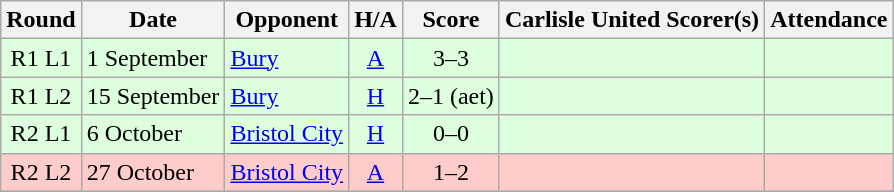<table class="wikitable" style="text-align:center">
<tr>
<th>Round</th>
<th>Date</th>
<th>Opponent</th>
<th>H/A</th>
<th>Score</th>
<th>Carlisle United Scorer(s)</th>
<th>Attendance</th>
</tr>
<tr bgcolor=#ddffdd>
<td>R1 L1</td>
<td align=left>1 September</td>
<td align=left><a href='#'>Bury</a></td>
<td><a href='#'>A</a></td>
<td>3–3</td>
<td align=left></td>
<td></td>
</tr>
<tr bgcolor=#ddffdd>
<td>R1 L2</td>
<td align=left>15 September</td>
<td align=left><a href='#'>Bury</a></td>
<td><a href='#'>H</a></td>
<td>2–1 (aet)</td>
<td align=left></td>
<td></td>
</tr>
<tr bgcolor=#ddffdd>
<td>R2 L1</td>
<td align=left>6 October</td>
<td align=left><a href='#'>Bristol City</a></td>
<td><a href='#'>H</a></td>
<td>0–0</td>
<td align=left></td>
<td></td>
</tr>
<tr bgcolor=#FFCCCC>
<td>R2 L2</td>
<td align=left>27 October</td>
<td align=left><a href='#'>Bristol City</a></td>
<td><a href='#'>A</a></td>
<td>1–2</td>
<td align=left></td>
<td></td>
</tr>
<tr>
</tr>
</table>
